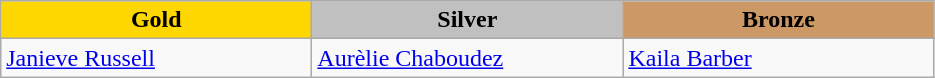<table class="wikitable" style="text-align:left">
<tr align="center">
<td width=200 bgcolor=gold><strong>Gold</strong></td>
<td width=200 bgcolor=silver><strong>Silver</strong></td>
<td width=200 bgcolor=CC9966><strong>Bronze</strong></td>
</tr>
<tr>
<td><a href='#'>Janieve Russell</a><br><em></em></td>
<td><a href='#'>Aurèlie Chaboudez</a><br><em></em></td>
<td><a href='#'>Kaila Barber</a><br><em></em></td>
</tr>
</table>
